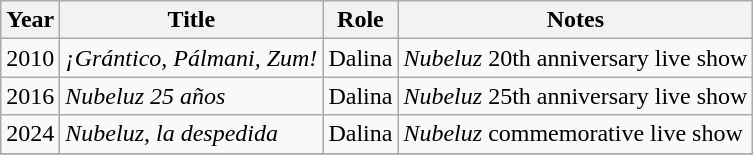<table class="wikitable sortable">
<tr>
<th>Year</th>
<th>Title</th>
<th>Role</th>
<th>Notes</th>
</tr>
<tr>
<td>2010</td>
<td><em>¡Grántico, Pálmani, Zum!</em></td>
<td>Dalina</td>
<td><em>Nubeluz</em> 20th anniversary live show</td>
</tr>
<tr>
<td>2016</td>
<td><em>Nubeluz 25 años</em></td>
<td>Dalina</td>
<td><em>Nubeluz</em> 25th anniversary live show</td>
</tr>
<tr>
<td>2024</td>
<td><em>Nubeluz, la despedida</em></td>
<td>Dalina</td>
<td><em>Nubeluz</em> commemorative live show</td>
</tr>
<tr>
</tr>
</table>
